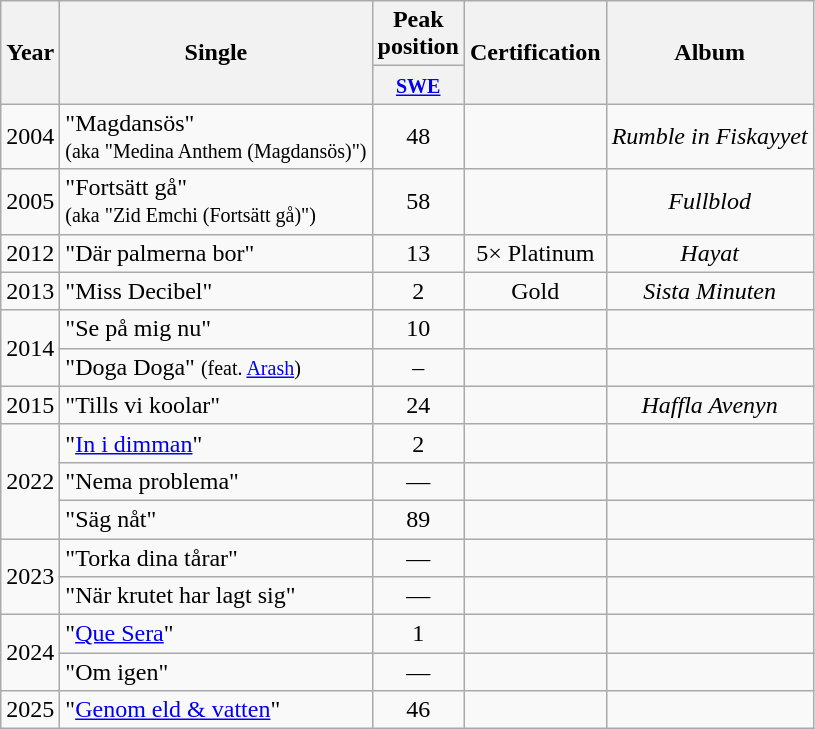<table class="wikitable">
<tr>
<th align="center" rowspan="2">Year</th>
<th align="center" rowspan="2">Single</th>
<th align="center">Peak <br>position</th>
<th align="center" rowspan="2">Certification</th>
<th align="center" rowspan="2">Album</th>
</tr>
<tr>
<th width="20"><small><a href='#'>SWE</a></small><br></th>
</tr>
<tr>
<td>2004</td>
<td>"Magdansös" <br><small>(aka "Medina Anthem (Magdansös)")</small></td>
<td align="center">48</td>
<td align="center"></td>
<td align="center"><em>Rumble in Fiskayyet</em></td>
</tr>
<tr>
<td>2005</td>
<td>"Fortsätt gå" <br><small>(aka "Zid Emchi (Fortsätt gå)")</small></td>
<td align="center">58</td>
<td align="center"></td>
<td align="center"><em>Fullblod</em></td>
</tr>
<tr>
<td>2012</td>
<td>"Där palmerna bor"</td>
<td align="center">13</td>
<td align="center">5× Platinum</td>
<td align="center"><em>Hayat</em></td>
</tr>
<tr>
<td>2013</td>
<td>"Miss Decibel"</td>
<td align="center">2</td>
<td align="center">Gold</td>
<td align="center"><em>Sista Minuten</em></td>
</tr>
<tr>
<td rowspan="2">2014</td>
<td>"Se på mig nu"</td>
<td align="center">10</td>
<td align="center"></td>
<td align="center"></td>
</tr>
<tr>
<td>"Doga Doga" <small>(feat. <a href='#'>Arash</a>)</small></td>
<td align="center">–</td>
<td align="center"></td>
<td align="center"></td>
</tr>
<tr>
<td>2015</td>
<td>"Tills vi koolar"</td>
<td align="center">24</td>
<td align="center"></td>
<td align="center"><em>Haffla Avenyn</em></td>
</tr>
<tr>
<td rowspan="3">2022</td>
<td>"<a href='#'>In i dimman</a>"</td>
<td align="center">2<br></td>
<td align="center"></td>
<td align="center"></td>
</tr>
<tr>
<td>"Nema problema"</td>
<td align="center">—</td>
<td align="center"></td>
<td align="center"></td>
</tr>
<tr>
<td>"Säg nåt"</td>
<td align="center">89<br></td>
<td align="center"></td>
<td align="center"></td>
</tr>
<tr>
<td rowspan="2">2023</td>
<td>"Torka dina tårar"</td>
<td align="center">—</td>
<td align="center"></td>
<td align="center"></td>
</tr>
<tr>
<td>"När krutet har lagt sig"</td>
<td align="center">—</td>
<td align="center"></td>
<td align="center"></td>
</tr>
<tr>
<td rowspan="2">2024</td>
<td>"<a href='#'>Que Sera</a>"</td>
<td align="center">1<br></td>
<td align="center"></td>
<td align="center"></td>
</tr>
<tr>
<td>"Om igen"</td>
<td align="center">—</td>
<td align="center"></td>
<td align="center"></td>
</tr>
<tr>
<td>2025</td>
<td>"<a href='#'>Genom eld & vatten</a>"</td>
<td align="center">46<br></td>
<td align="center"></td>
<td align="center"></td>
</tr>
</table>
